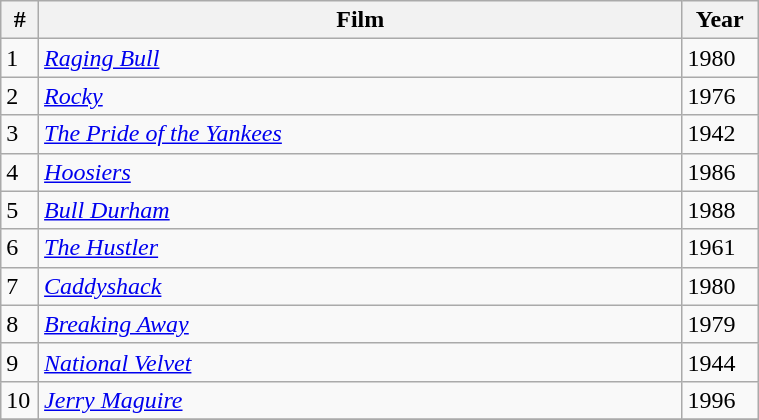<table class="sortable wikitable" style="width:40%">
<tr>
<th width=5%>#</th>
<th width=85%>Film</th>
<th width=10%>Year</th>
</tr>
<tr>
<td>1</td>
<td><em><a href='#'>Raging Bull</a></em></td>
<td>1980</td>
</tr>
<tr>
<td>2</td>
<td><em><a href='#'>Rocky</a></em></td>
<td>1976</td>
</tr>
<tr>
<td>3</td>
<td><em><a href='#'>The Pride of the Yankees</a></em></td>
<td>1942</td>
</tr>
<tr>
<td>4</td>
<td><em><a href='#'>Hoosiers</a></em></td>
<td>1986</td>
</tr>
<tr>
<td>5</td>
<td><em><a href='#'>Bull Durham</a></em></td>
<td>1988</td>
</tr>
<tr>
<td>6</td>
<td><em><a href='#'>The Hustler</a></em></td>
<td>1961</td>
</tr>
<tr>
<td>7</td>
<td><em><a href='#'>Caddyshack</a></em></td>
<td>1980</td>
</tr>
<tr>
<td>8</td>
<td><em><a href='#'>Breaking Away</a></em></td>
<td>1979</td>
</tr>
<tr>
<td>9</td>
<td><em><a href='#'>National Velvet</a></em></td>
<td>1944</td>
</tr>
<tr>
<td>10</td>
<td><em><a href='#'>Jerry Maguire</a></em></td>
<td>1996</td>
</tr>
<tr>
</tr>
</table>
